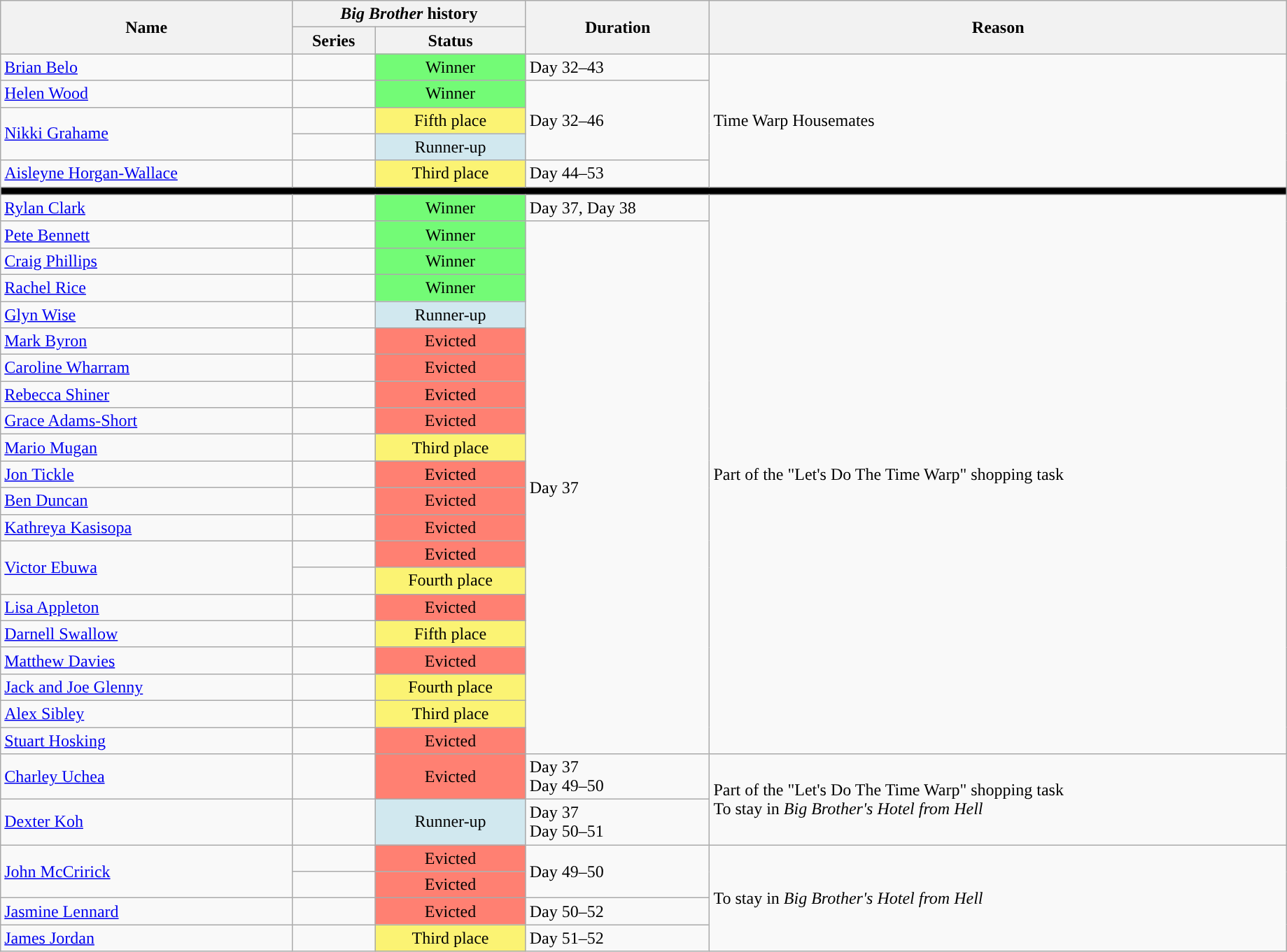<table class="wikitable sortable" style="width:97%;">
<tr>
<th rowspan="2" style="text-align:center;">Name</th>
<th colspan="2"><em>Big Brother</em> history</th>
<th rowspan="2" style="text-align:center;">Duration</th>
<th rowspan="2" style="text-align:center;">Reason</th>
</tr>
<tr>
<th style="text-align:center;">Series</th>
<th style="text-align:center;">Status</th>
</tr>
<tr>
<td><a href='#'>Brian Belo</a></td>
<td style="text-align:center"></td>
<td style="background:#73FB76; text-align:center">Winner</td>
<td>Day 32–43</td>
<td rowspan=5>Time Warp Housemates</td>
</tr>
<tr>
<td><a href='#'>Helen Wood</a></td>
<td style="text-align:center"></td>
<td style="background:#73FB76; text-align:center">Winner</td>
<td rowspan=3>Day 32–46</td>
</tr>
<tr>
<td rowspan=2><a href='#'>Nikki Grahame</a></td>
<td style="text-align:center"></td>
<td style="background:#FBF373; text-align:center">Fifth place</td>
</tr>
<tr>
<td style="text-align:center"></td>
<td style="background:#D1E8EF; text-align:center">Runner-up</td>
</tr>
<tr>
<td><a href='#'>Aisleyne Horgan-Wallace</a></td>
<td style="text-align:center"></td>
<td style="background:#FBF373; text-align:center">Third place</td>
<td>Day 44–53</td>
</tr>
<tr>
<th style="background:#000;" colspan="5"></th>
</tr>
<tr>
<td><a href='#'>Rylan Clark</a></td>
<td style="text-align:center"></td>
<td style="background:#73FB76; text-align:center">Winner</td>
<td>Day 37, Day 38</td>
<td rowspan=21>Part of the "Let's Do The Time Warp" shopping task</td>
</tr>
<tr>
<td><a href='#'>Pete Bennett</a></td>
<td style="text-align:center"></td>
<td style="background:#73FB76; text-align:center">Winner</td>
<td rowspan=20>Day 37</td>
</tr>
<tr>
<td><a href='#'>Craig Phillips</a></td>
<td style="text-align:center"></td>
<td style="background:#73FB76; text-align:center">Winner</td>
</tr>
<tr>
<td><a href='#'>Rachel Rice</a></td>
<td style="text-align:center"></td>
<td style="background:#73FB76; text-align:center">Winner</td>
</tr>
<tr>
<td><a href='#'>Glyn Wise</a></td>
<td style="text-align:center"></td>
<td style="background:#D1E8EF; text-align:center">Runner-up</td>
</tr>
<tr>
<td><a href='#'>Mark Byron</a></td>
<td style="text-align:center"></td>
<td style="background:#FF8072; text-align:center">Evicted</td>
</tr>
<tr>
<td><a href='#'>Caroline Wharram</a></td>
<td style="text-align:center"></td>
<td style="background:#FF8072; text-align:center">Evicted</td>
</tr>
<tr>
<td><a href='#'>Rebecca Shiner</a></td>
<td style="text-align:center"></td>
<td style="background:#FF8072; text-align:center">Evicted</td>
</tr>
<tr>
<td><a href='#'>Grace Adams-Short</a></td>
<td style="text-align:center"></td>
<td style="background:#FF8072; text-align:center">Evicted</td>
</tr>
<tr>
<td><a href='#'>Mario Mugan</a></td>
<td style="text-align:center"></td>
<td style="background:#FBF373; text-align:center">Third place</td>
</tr>
<tr>
<td><a href='#'>Jon Tickle</a></td>
<td style="text-align:center"></td>
<td style="background:#FF8072; text-align:center">Evicted</td>
</tr>
<tr>
<td><a href='#'>Ben Duncan</a></td>
<td style="text-align:center"></td>
<td style="background:#FF8072; text-align:center">Evicted</td>
</tr>
<tr>
<td><a href='#'>Kathreya Kasisopa</a></td>
<td style="text-align:center"></td>
<td style="background:#FF8072; text-align:center">Evicted</td>
</tr>
<tr>
<td rowspan=2><a href='#'>Victor Ebuwa</a></td>
<td style="text-align:center"></td>
<td style="background:#FF8072; text-align:center">Evicted</td>
</tr>
<tr>
<td style="text-align:center"></td>
<td style="background:#FBF373; text-align:center">Fourth place</td>
</tr>
<tr>
<td><a href='#'>Lisa Appleton</a></td>
<td style="text-align:center"></td>
<td style="background:#FF8072; text-align:center">Evicted</td>
</tr>
<tr>
<td><a href='#'>Darnell Swallow</a></td>
<td style="text-align:center"></td>
<td style="background:#FBF373; text-align:center">Fifth place</td>
</tr>
<tr>
<td><a href='#'>Matthew Davies</a></td>
<td style="text-align:center"></td>
<td style="background:#FF8072; text-align:center">Evicted</td>
</tr>
<tr>
<td><a href='#'>Jack and Joe Glenny</a></td>
<td style="text-align:center"></td>
<td style="background:#FBF373; text-align:center">Fourth place</td>
</tr>
<tr>
<td><a href='#'>Alex Sibley</a></td>
<td style="text-align:center"></td>
<td style="background:#FBF373; text-align:center">Third place</td>
</tr>
<tr>
<td><a href='#'>Stuart Hosking</a></td>
<td style="text-align:center"></td>
<td style="background:#FF8072; text-align:center">Evicted</td>
</tr>
<tr>
<td><a href='#'>Charley Uchea</a></td>
<td style="text-align:center"></td>
<td style="background:#FF8072; text-align:center">Evicted</td>
<td>Day 37<br>Day 49–50</td>
<td rowspan=2>Part of the "Let's Do The Time Warp" shopping task<br>To stay in <em>Big Brother's Hotel from Hell</em></td>
</tr>
<tr>
<td><a href='#'>Dexter Koh</a></td>
<td style="text-align:center"></td>
<td style="background:#D1E8EF; text-align:center">Runner-up</td>
<td>Day 37<br>Day 50–51</td>
</tr>
<tr>
<td rowspan=2><a href='#'>John McCririck</a></td>
<td style="text-align:center"></td>
<td style="background:#FF8072; text-align:center">Evicted</td>
<td rowspan=2>Day 49–50</td>
<td rowspan=4>To stay in <em>Big Brother's Hotel from Hell</em></td>
</tr>
<tr>
<td style="text-align:center"></td>
<td style="background:#FF8072; text-align:center">Evicted</td>
</tr>
<tr>
<td><a href='#'>Jasmine Lennard</a></td>
<td style="text-align:center"></td>
<td style="background:#FF8072; text-align:center">Evicted</td>
<td>Day 50–52</td>
</tr>
<tr>
<td><a href='#'>James Jordan</a></td>
<td style="text-align:center"></td>
<td style="background:#FBF373; text-align:center">Third place</td>
<td>Day 51–52</td>
</tr>
</table>
